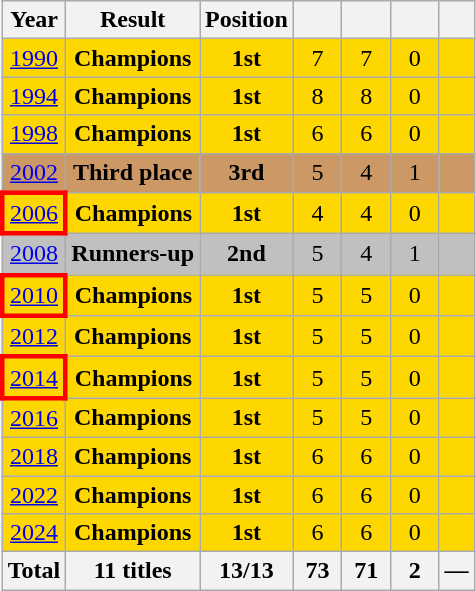<table class="wikitable" style="text-align: center;">
<tr>
<th>Year</th>
<th>Result</th>
<th>Position</th>
<th width=25></th>
<th width=25></th>
<th width=25></th>
<th></th>
</tr>
<tr style="background:gold;">
<td> <a href='#'>1990</a></td>
<td><strong>Champions</strong></td>
<td><strong>1st</strong></td>
<td>7</td>
<td>7</td>
<td>0</td>
<td></td>
</tr>
<tr style="background:gold;">
<td> <a href='#'>1994</a></td>
<td><strong>Champions</strong></td>
<td><strong>1st</strong></td>
<td>8</td>
<td>8</td>
<td>0</td>
<td></td>
</tr>
<tr style="background:gold;">
<td> <a href='#'>1998</a></td>
<td><strong>Champions</strong></td>
<td><strong>1st</strong></td>
<td>6</td>
<td>6</td>
<td>0</td>
<td></td>
</tr>
<tr style="background:#c96;">
<td> <a href='#'>2002</a></td>
<td><strong>Third place</strong></td>
<td><strong>3rd</strong></td>
<td>5</td>
<td>4</td>
<td>1</td>
<td></td>
</tr>
<tr style="background:gold;">
<td style="border: 3px solid red"> <a href='#'>2006</a></td>
<td><strong>Champions</strong></td>
<td><strong>1st</strong></td>
<td>4</td>
<td>4</td>
<td>0</td>
<td></td>
</tr>
<tr style="background:silver;">
<td> <a href='#'>2008</a></td>
<td><strong>Runners-up</strong></td>
<td><strong>2nd</strong></td>
<td>5</td>
<td>4</td>
<td>1</td>
<td></td>
</tr>
<tr style="background:gold;">
<td style="border: 3px solid red"> <a href='#'>2010</a></td>
<td><strong>Champions</strong></td>
<td><strong>1st</strong></td>
<td>5</td>
<td>5</td>
<td>0</td>
<td></td>
</tr>
<tr style="background:gold;">
<td> <a href='#'>2012</a></td>
<td><strong>Champions</strong></td>
<td><strong>1st</strong></td>
<td>5</td>
<td>5</td>
<td>0</td>
<td></td>
</tr>
<tr style="background:gold;">
<td style="border: 3px solid red"> <a href='#'>2014</a></td>
<td><strong>Champions</strong></td>
<td><strong>1st</strong></td>
<td>5</td>
<td>5</td>
<td>0</td>
<td></td>
</tr>
<tr style="background:gold;">
<td> <a href='#'>2016</a></td>
<td><strong>Champions</strong></td>
<td><strong>1st</strong></td>
<td>5</td>
<td>5</td>
<td>0</td>
<td></td>
</tr>
<tr style="background:gold;">
<td> <a href='#'>2018</a></td>
<td><strong>Champions</strong></td>
<td><strong>1st</strong></td>
<td>6</td>
<td>6</td>
<td>0</td>
<td></td>
</tr>
<tr style="background:gold;">
<td> <a href='#'>2022</a></td>
<td><strong>Champions</strong></td>
<td><strong>1st</strong></td>
<td>6</td>
<td>6</td>
<td>0</td>
<td></td>
</tr>
<tr style="background:gold;">
<td> <a href='#'>2024</a></td>
<td><strong>Champions</strong></td>
<td><strong>1st</strong></td>
<td>6</td>
<td>6</td>
<td>0</td>
<td></td>
</tr>
<tr>
<th>Total</th>
<th>11 titles</th>
<th>13/13</th>
<th>73</th>
<th>71</th>
<th>2</th>
<th>—</th>
</tr>
</table>
